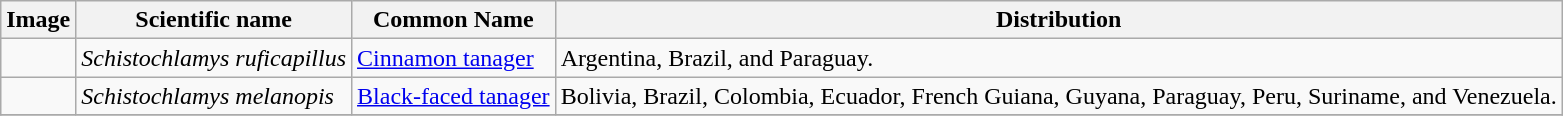<table class="wikitable">
<tr>
<th>Image</th>
<th>Scientific name</th>
<th>Common Name</th>
<th>Distribution</th>
</tr>
<tr>
<td></td>
<td><em>Schistochlamys ruficapillus</em></td>
<td><a href='#'>Cinnamon tanager</a></td>
<td>Argentina, Brazil, and Paraguay.</td>
</tr>
<tr>
<td></td>
<td><em>Schistochlamys melanopis</em></td>
<td><a href='#'>Black-faced tanager</a></td>
<td>Bolivia, Brazil, Colombia, Ecuador, French Guiana, Guyana, Paraguay, Peru, Suriname, and Venezuela.</td>
</tr>
<tr>
</tr>
</table>
